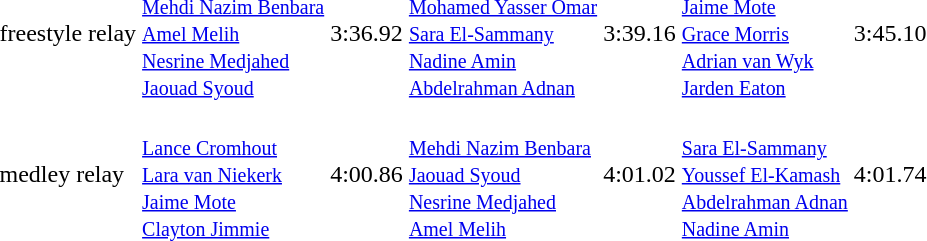<table>
<tr>
<td> freestyle relay</td>
<td><br><small><a href='#'>Mehdi Nazim Benbara</a><br><a href='#'>Amel Melih</a><br><a href='#'>Nesrine Medjahed</a><br><a href='#'>Jaouad Syoud</a></small></td>
<td>3:36.92</td>
<td><br><small><a href='#'>Mohamed Yasser Omar</a><br><a href='#'>Sara El-Sammany</a><br><a href='#'>Nadine Amin</a><br><a href='#'>Abdelrahman Adnan</a></small></td>
<td>3:39.16</td>
<td><br><small><a href='#'>Jaime Mote</a><br><a href='#'>Grace Morris</a><br><a href='#'>Adrian van Wyk</a><br><a href='#'>Jarden Eaton</a></small></td>
<td>3:45.10</td>
</tr>
<tr>
<td> medley relay</td>
<td><br><small><a href='#'>Lance Cromhout</a><br><a href='#'>Lara van Niekerk</a><br><a href='#'>Jaime Mote</a><br><a href='#'>Clayton Jimmie</a></small></td>
<td>4:00.86</td>
<td><br><small><a href='#'>Mehdi Nazim Benbara</a><br><a href='#'>Jaouad Syoud</a><br><a href='#'>Nesrine Medjahed</a><br><a href='#'>Amel Melih</a></small></td>
<td>4:01.02</td>
<td><br><small><a href='#'>Sara El-Sammany</a><br><a href='#'>Youssef El-Kamash</a><br><a href='#'>Abdelrahman Adnan</a><br><a href='#'>Nadine Amin</a></small></td>
<td>4:01.74</td>
</tr>
</table>
